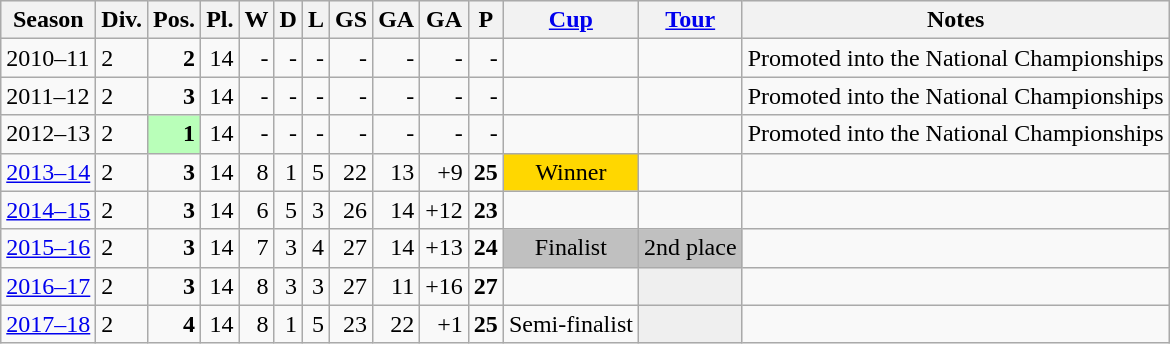<table class="wikitable">
<tr style="background:#efefef;">
<th>Season</th>
<th>Div.</th>
<th>Pos.</th>
<th>Pl.</th>
<th>W</th>
<th>D</th>
<th>L</th>
<th>GS</th>
<th>GA</th>
<th>GA</th>
<th>P</th>
<th><a href='#'>Cup</a></th>
<th><a href='#'>Tour</a></th>
<th>Notes</th>
</tr>
<tr>
<td>2010–11</td>
<td>2</td>
<td align=right><strong>2</strong></td>
<td align=right>14</td>
<td align=right>-</td>
<td align=right>-</td>
<td align=right>-</td>
<td align=right>-</td>
<td align=right>-</td>
<td align=right>-</td>
<td align=right>-</td>
<td></td>
<td></td>
<td>Promoted into the National Championships</td>
</tr>
<tr>
<td>2011–12</td>
<td>2</td>
<td align=right><strong>3</strong></td>
<td align=right>14</td>
<td align=right>-</td>
<td align=right>-</td>
<td align=right>-</td>
<td align=right>-</td>
<td align=right>-</td>
<td align=right>-</td>
<td align=right>-</td>
<td></td>
<td></td>
<td>Promoted into the National Championships</td>
</tr>
<tr>
<td>2012–13</td>
<td>2</td>
<td align=right bgcolor=#B9FFB9><strong>1</strong></td>
<td align=right>14</td>
<td align=right>-</td>
<td align=right>-</td>
<td align=right>-</td>
<td align=right>-</td>
<td align=right>-</td>
<td align=right>-</td>
<td align=right>-</td>
<td></td>
<td></td>
<td>Promoted into the National Championships</td>
</tr>
<tr>
<td><a href='#'>2013–14</a></td>
<td>2</td>
<td align=right><strong>3</strong></td>
<td align=right>14</td>
<td align=right>8</td>
<td align=right>1</td>
<td align=right>5</td>
<td align=right>22</td>
<td align=right>13</td>
<td align=right>+9</td>
<td align=right><strong>25</strong></td>
<td align=center bgcolor=gold>Winner</td>
<td></td>
<td></td>
</tr>
<tr>
<td><a href='#'>2014–15</a></td>
<td>2</td>
<td align=right><strong>3</strong></td>
<td align=right>14</td>
<td align=right>6</td>
<td align=right>5</td>
<td align=right>3</td>
<td align=right>26</td>
<td align=right>14</td>
<td align=right>+12</td>
<td align=right><strong>23</strong></td>
<td></td>
<td></td>
<td></td>
</tr>
<tr>
<td><a href='#'>2015–16</a></td>
<td>2</td>
<td align=right><strong>3</strong></td>
<td align=right>14</td>
<td align=right>7</td>
<td align=right>3</td>
<td align=right>4</td>
<td align=right>27</td>
<td align=right>14</td>
<td align=right>+13</td>
<td align=right><strong>24</strong></td>
<td align=center bgcolor=silver>Finalist</td>
<td align=center bgcolor=silver>2nd place</td>
<td></td>
</tr>
<tr>
<td><a href='#'>2016–17</a></td>
<td>2</td>
<td align=right><strong>3</strong></td>
<td align=right>14</td>
<td align=right>8</td>
<td align=right>3</td>
<td align=right>3</td>
<td align=right>27</td>
<td align=right>11</td>
<td align=right>+16</td>
<td align=right><strong>27</strong></td>
<td></td>
<td bgcolor=EFEFEF></td>
<td></td>
</tr>
<tr>
<td><a href='#'>2017–18</a></td>
<td>2</td>
<td align=right><strong>4</strong></td>
<td align=right>14</td>
<td align=right>8</td>
<td align=right>1</td>
<td align=right>5</td>
<td align=right>23</td>
<td align=right>22</td>
<td align=right>+1</td>
<td align=right><strong>25</strong></td>
<td>Semi-finalist</td>
<td bgcolor=EFEFEF></td>
<td></td>
</tr>
</table>
